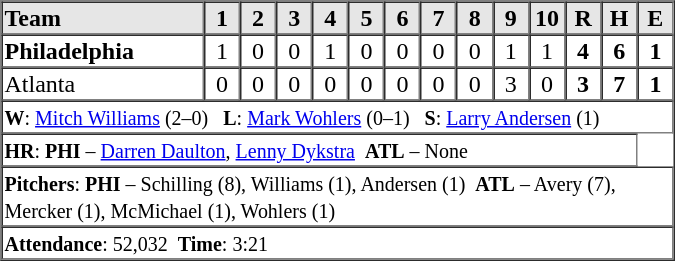<table border=1 cellspacing=0 width=450 style="margin-left:3em;">
<tr style="text-align:center; background-color:#e6e6e6;">
<th align=left width=28%>Team</th>
<th width=5%>1</th>
<th width=5%>2</th>
<th width=5%>3</th>
<th width=5%>4</th>
<th width=5%>5</th>
<th width=5%>6</th>
<th width=5%>7</th>
<th width=5%>8</th>
<th width=5%>9</th>
<th width=5%>10</th>
<th width=5%>R</th>
<th width=5%>H</th>
<th width=5%>E</th>
</tr>
<tr style="text-align:center;">
<td align=left><strong>Philadelphia</strong></td>
<td>1</td>
<td>0</td>
<td>0</td>
<td>1</td>
<td>0</td>
<td>0</td>
<td>0</td>
<td>0</td>
<td>1</td>
<td>1</td>
<td><strong>4</strong></td>
<td><strong>6</strong></td>
<td><strong>1</strong></td>
</tr>
<tr style="text-align:center;">
<td align=left>Atlanta</td>
<td>0</td>
<td>0</td>
<td>0</td>
<td>0</td>
<td>0</td>
<td>0</td>
<td>0</td>
<td>0</td>
<td>3</td>
<td>0</td>
<td><strong>3</strong></td>
<td><strong>7</strong></td>
<td><strong>1</strong></td>
</tr>
<tr style="text-align:left;">
<td colspan=15><small><strong>W</strong>: <a href='#'>Mitch Williams</a> (2–0)   <strong>L</strong>: <a href='#'>Mark Wohlers</a> (0–1)   <strong>S</strong>: <a href='#'>Larry Andersen</a> (1)</small></td>
</tr>
<tr style="text-align:left;">
<td colspan=13><small><strong>HR</strong>: <strong>PHI</strong> – <a href='#'>Darren Daulton</a>, <a href='#'>Lenny Dykstra</a>  <strong>ATL</strong> – None</small></td>
</tr>
<tr style="text-align:left;">
<td colspan=15><small><strong>Pitchers</strong>: <strong>PHI</strong> – Schilling (8), Williams (1), Andersen (1)  <strong>ATL</strong> – Avery (7), Mercker (1), McMichael (1), Wohlers (1) </small></td>
</tr>
<tr style="text-align:left;">
<td colspan=15><small><strong>Attendance</strong>: 52,032  <strong>Time</strong>: 3:21</small></td>
</tr>
</table>
